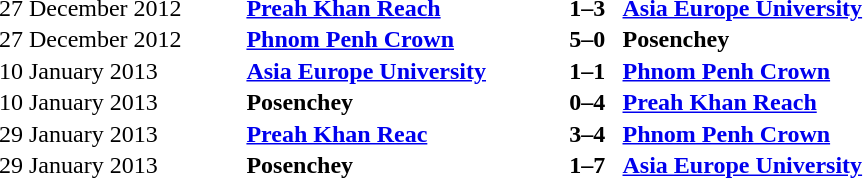<table width=50% cellspacing=1>
<tr>
<th></th>
<th></th>
<th></th>
</tr>
<tr>
<td>27 December 2012</td>
<td align=left><strong><a href='#'>Preah Khan Reach</a></strong></td>
<td align=left><strong>1–3</strong></td>
<td><strong><a href='#'>Asia Europe University</a></strong></td>
</tr>
<tr>
<td>27 December 2012</td>
<td align=left><strong><a href='#'>Phnom Penh Crown</a></strong></td>
<td align=left><strong>5–0</strong></td>
<td><strong>Posenchey</strong></td>
</tr>
<tr>
<td>10 January 2013</td>
<td align=left><strong><a href='#'>Asia Europe University</a></strong></td>
<td align=left><strong>1–1</strong></td>
<td><strong><a href='#'>Phnom Penh Crown</a></strong></td>
</tr>
<tr>
<td>10 January 2013</td>
<td align=left><strong>Posenchey</strong></td>
<td align=left><strong>0–4</strong></td>
<td><strong><a href='#'>Preah Khan Reach</a></strong></td>
</tr>
<tr>
<td>29 January 2013</td>
<td align=left><strong><a href='#'>Preah Khan Reac</a></strong></td>
<td align=left><strong>3–4</strong></td>
<td><strong><a href='#'>Phnom Penh Crown</a></strong></td>
</tr>
<tr>
<td>29 January 2013</td>
<td align=left><strong>Posenchey</strong></td>
<td align=left><strong>1–7</strong></td>
<td><strong><a href='#'>Asia Europe University</a></strong></td>
</tr>
</table>
